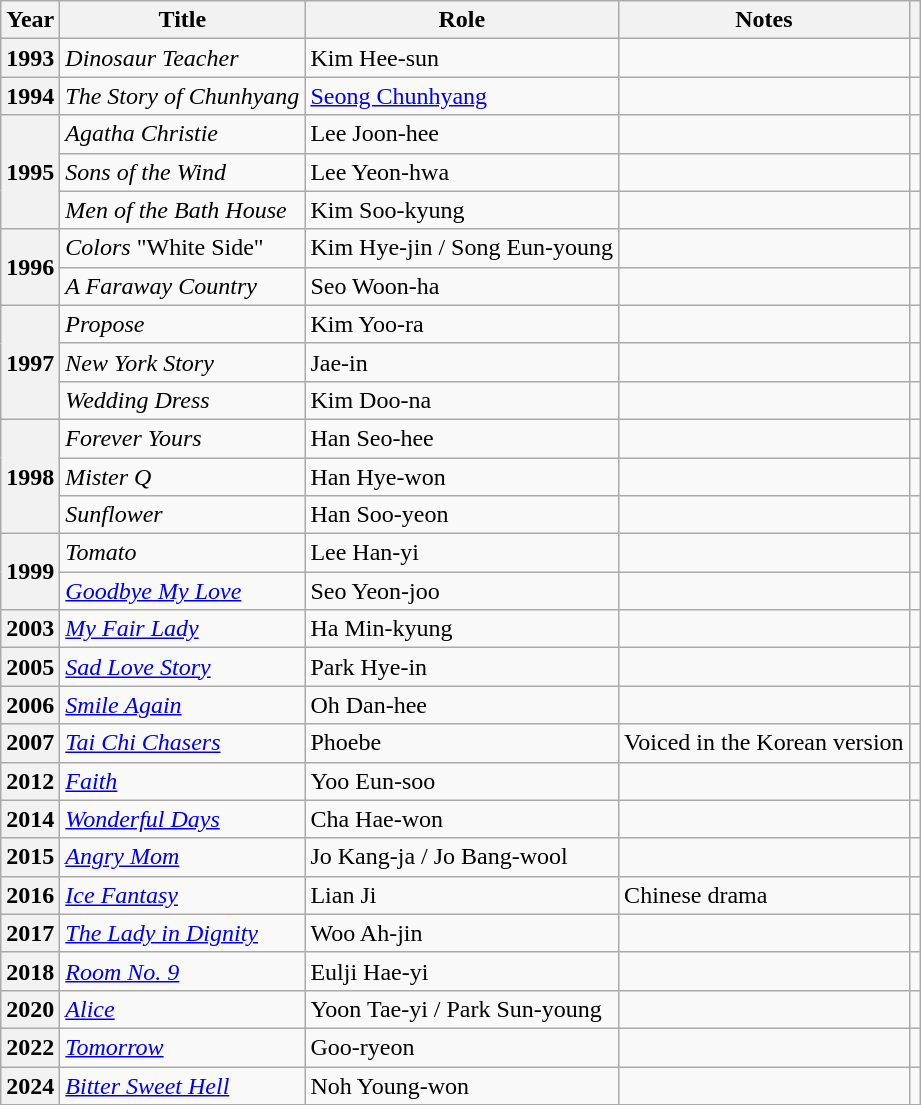<table class="wikitable sortable plainrowheaders">
<tr>
<th scope="col">Year</th>
<th scope="col">Title</th>
<th scope="col">Role</th>
<th scope="col">Notes</th>
<th scope="col" class="unsortable"></th>
</tr>
<tr>
<th scope="row">1993</th>
<td><em>Dinosaur Teacher</em></td>
<td>Kim Hee-sun</td>
<td></td>
<td></td>
</tr>
<tr>
<th scope="row">1994</th>
<td><em>The Story of Chunhyang</em></td>
<td><a href='#'>Seong Chunhyang</a></td>
<td></td>
<td></td>
</tr>
<tr>
<th scope="row" rowspan=3>1995</th>
<td><em>Agatha Christie</em></td>
<td>Lee Joon-hee</td>
<td></td>
<td></td>
</tr>
<tr>
<td><em>Sons of the Wind</em></td>
<td>Lee Yeon-hwa</td>
<td></td>
<td></td>
</tr>
<tr>
<td><em>Men of the Bath House</em></td>
<td>Kim Soo-kyung</td>
<td></td>
<td></td>
</tr>
<tr>
<th scope="row" rowspan=2>1996</th>
<td><em>Colors</em> "White Side"</td>
<td>Kim Hye-jin / Song Eun-young</td>
<td></td>
<td></td>
</tr>
<tr>
<td><em>A Faraway Country</em></td>
<td>Seo Woon-ha</td>
<td></td>
<td></td>
</tr>
<tr>
<th scope="row" rowspan=3>1997</th>
<td><em>Propose</em></td>
<td>Kim Yoo-ra</td>
<td></td>
<td></td>
</tr>
<tr>
<td><em>New York Story</em></td>
<td>Jae-in</td>
<td></td>
<td></td>
</tr>
<tr>
<td><em>Wedding Dress</em></td>
<td>Kim Doo-na</td>
<td></td>
<td></td>
</tr>
<tr>
<th scope="row" rowspan=3>1998</th>
<td><em>Forever Yours</em></td>
<td>Han Seo-hee</td>
<td></td>
<td></td>
</tr>
<tr>
<td><em>Mister Q</em></td>
<td>Han Hye-won</td>
<td></td>
<td></td>
</tr>
<tr>
<td><em>Sunflower</em></td>
<td>Han Soo-yeon</td>
<td></td>
<td></td>
</tr>
<tr>
<th scope="row" rowspan=2>1999</th>
<td><em>Tomato</em></td>
<td>Lee Han-yi</td>
<td></td>
<td></td>
</tr>
<tr>
<td><em><a href='#'>Goodbye My Love</a></em></td>
<td>Seo Yeon-joo</td>
<td></td>
<td></td>
</tr>
<tr>
<th scope="row">2003</th>
<td><em><a href='#'>My Fair Lady</a></em></td>
<td>Ha Min-kyung</td>
<td></td>
<td></td>
</tr>
<tr>
<th scope="row">2005</th>
<td><em><a href='#'>Sad Love Story</a></em></td>
<td>Park Hye-in</td>
<td></td>
<td></td>
</tr>
<tr>
<th scope="row">2006</th>
<td><em><a href='#'>Smile Again</a></em></td>
<td>Oh Dan-hee</td>
<td></td>
<td></td>
</tr>
<tr>
<th scope="row">2007</th>
<td><em><a href='#'>Tai Chi Chasers</a></em></td>
<td>Phoebe</td>
<td>Voiced in the Korean version</td>
<td></td>
</tr>
<tr>
<th scope="row">2012</th>
<td><em><a href='#'>Faith</a></em></td>
<td>Yoo Eun-soo</td>
<td></td>
<td></td>
</tr>
<tr>
<th scope="row">2014</th>
<td><em><a href='#'>Wonderful Days</a></em></td>
<td>Cha Hae-won</td>
<td></td>
<td></td>
</tr>
<tr>
<th scope="row">2015</th>
<td><em><a href='#'>Angry Mom</a></em></td>
<td>Jo Kang-ja / Jo Bang-wool</td>
<td></td>
<td></td>
</tr>
<tr>
<th scope="row">2016</th>
<td><em><a href='#'>Ice Fantasy</a></em></td>
<td>Lian Ji</td>
<td>Chinese drama</td>
<td></td>
</tr>
<tr>
<th scope="row">2017</th>
<td><em><a href='#'>The Lady in Dignity</a></em></td>
<td>Woo Ah-jin</td>
<td></td>
<td></td>
</tr>
<tr>
<th scope="row">2018</th>
<td><em><a href='#'>Room No. 9</a></em></td>
<td>Eulji Hae-yi</td>
<td></td>
<td></td>
</tr>
<tr>
<th scope="row">2020</th>
<td><em><a href='#'>Alice</a></em></td>
<td>Yoon Tae-yi / Park Sun-young</td>
<td></td>
<td></td>
</tr>
<tr>
<th scope="row">2022</th>
<td><em><a href='#'>Tomorrow</a></em></td>
<td>Goo-ryeon</td>
<td></td>
<td></td>
</tr>
<tr>
<th scope="row">2024</th>
<td><em><a href='#'>Bitter Sweet Hell</a></em></td>
<td>Noh Young-won</td>
<td></td>
<td></td>
</tr>
</table>
